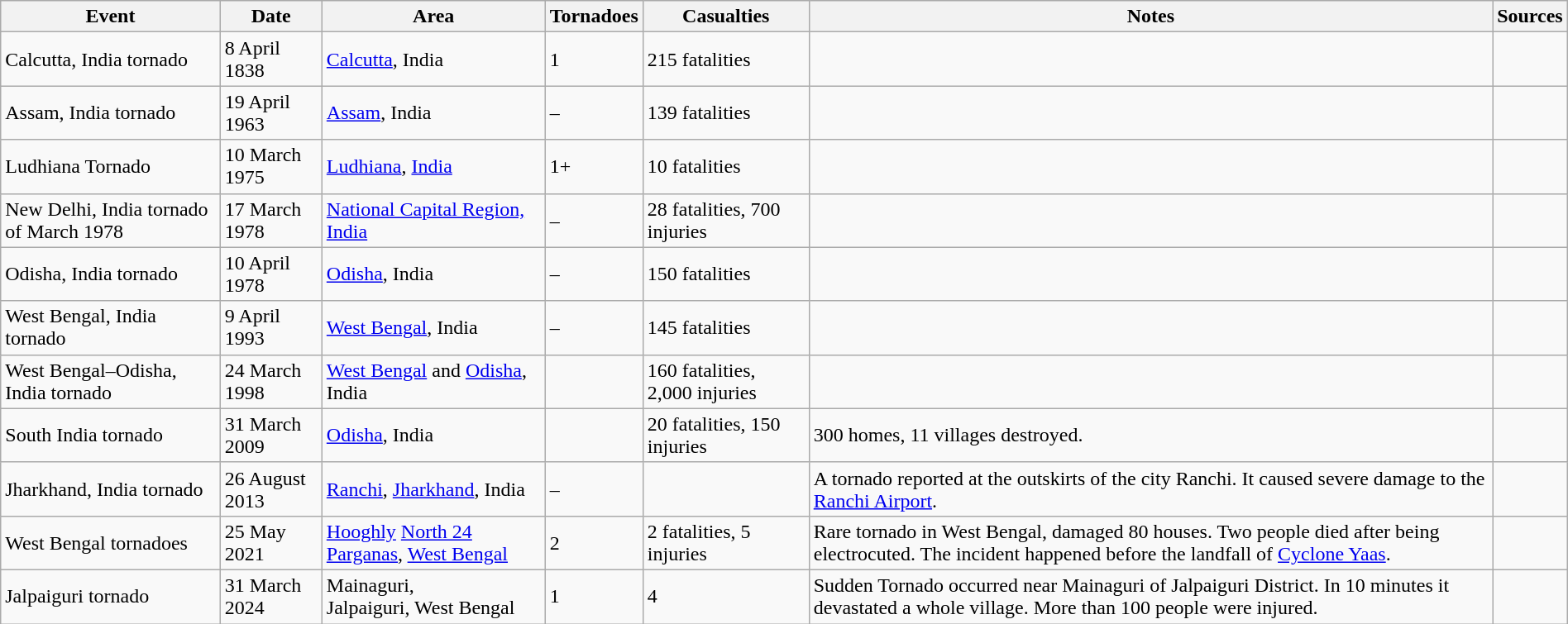<table class="wikitable collapsible sortable" style="width:100%;">
<tr>
<th scope="col" class="unsortable">Event</th>
<th>Date</th>
<th>Area</th>
<th>Tornadoes</th>
<th>Casualties</th>
<th scope="col" class="unsortable">Notes</th>
<th scope="col" class="unsortable">Sources</th>
</tr>
<tr>
<td>Calcutta, India tornado</td>
<td>8 April 1838</td>
<td><a href='#'>Calcutta</a>, India</td>
<td>1</td>
<td>215 fatalities</td>
<td></td>
<td></td>
</tr>
<tr>
<td>Assam, India tornado</td>
<td>19 April 1963</td>
<td><a href='#'>Assam</a>, India</td>
<td>–</td>
<td>139 fatalities</td>
<td></td>
<td></td>
</tr>
<tr>
<td>Ludhiana Tornado</td>
<td>10 March 1975</td>
<td><a href='#'>Ludhiana</a>, <a href='#'>India</a></td>
<td>1+</td>
<td>10 fatalities</td>
<td></td>
<td></td>
</tr>
<tr>
<td>New Delhi, India tornado of March 1978</td>
<td>17 March 1978</td>
<td><a href='#'>National Capital Region, India</a></td>
<td>–</td>
<td>28 fatalities, 700 injuries</td>
<td></td>
<td></td>
</tr>
<tr>
<td>Odisha, India tornado</td>
<td>10 April 1978</td>
<td><a href='#'>Odisha</a>, India</td>
<td>–</td>
<td>150 fatalities</td>
<td></td>
<td></td>
</tr>
<tr>
<td>West Bengal, India tornado</td>
<td>9 April 1993</td>
<td><a href='#'>West Bengal</a>, India</td>
<td>–</td>
<td>145 fatalities</td>
<td></td>
<td></td>
</tr>
<tr>
<td>West Bengal–Odisha, India tornado</td>
<td>24 March 1998</td>
<td><a href='#'>West Bengal</a> and <a href='#'>Odisha</a>, India</td>
<td></td>
<td>160 fatalities, 2,000 injuries</td>
<td></td>
<td></td>
</tr>
<tr>
<td>South India tornado</td>
<td>31 March 2009</td>
<td><a href='#'>Odisha</a>, India</td>
<td></td>
<td>20 fatalities, 150 injuries</td>
<td>300 homes, 11 villages destroyed.</td>
<td></td>
</tr>
<tr>
<td>Jharkhand, India tornado</td>
<td>26 August 2013</td>
<td><a href='#'>Ranchi</a>, <a href='#'>Jharkhand</a>, India</td>
<td>–</td>
<td></td>
<td>A tornado reported at the outskirts of the city Ranchi. It caused severe damage to the <a href='#'>Ranchi Airport</a>.</td>
<td></td>
</tr>
<tr>
<td>West Bengal tornadoes</td>
<td>25 May 2021</td>
<td><a href='#'>Hooghly</a>  <a href='#'>North 24 Parganas</a>, <a href='#'>West Bengal</a></td>
<td>2</td>
<td>2 fatalities, 5 injuries</td>
<td>Rare tornado in West Bengal, damaged 80 houses. Two people died after being electrocuted. The incident happened before the landfall of <a href='#'>Cyclone Yaas</a>.</td>
<td></td>
</tr>
<tr>
<td>Jalpaiguri tornado</td>
<td>31 March 2024</td>
<td>Mainaguri,<br>Jalpaiguri,
West Bengal</td>
<td>1</td>
<td>4</td>
<td>Sudden Tornado occurred near Mainaguri of Jalpaiguri District. In 10 minutes it devastated a whole village. More than 100 people were injured.</td>
<td></td>
</tr>
</table>
